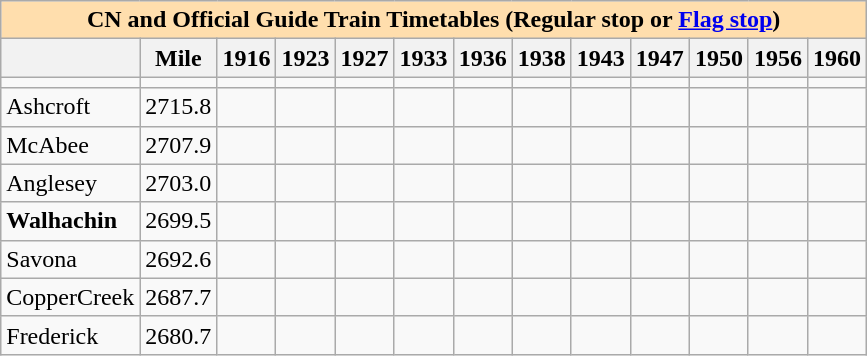<table class="wikitable">
<tr>
<th colspan="13" style="background:#ffdead;">CN and Official Guide Train Timetables (Regular stop or <a href='#'>Flag stop</a>)</th>
</tr>
<tr>
<th></th>
<th>Mile</th>
<th>1916</th>
<th>1923</th>
<th>1927</th>
<th>1933</th>
<th>1936</th>
<th>1938</th>
<th>1943</th>
<th>1947</th>
<th>1950</th>
<th>1956</th>
<th>1960</th>
</tr>
<tr>
<td></td>
<td></td>
<td></td>
<td></td>
<td></td>
<td></td>
<td></td>
<td></td>
<td></td>
<td></td>
<td></td>
<td></td>
<td></td>
</tr>
<tr>
<td>Ashcroft</td>
<td>2715.8</td>
<td></td>
<td></td>
<td></td>
<td></td>
<td></td>
<td></td>
<td></td>
<td></td>
<td></td>
<td></td>
<td></td>
</tr>
<tr>
<td>McAbee</td>
<td>2707.9</td>
<td></td>
<td></td>
<td></td>
<td></td>
<td></td>
<td></td>
<td></td>
<td></td>
<td></td>
<td></td>
<td></td>
</tr>
<tr>
<td>Anglesey</td>
<td>2703.0</td>
<td></td>
<td></td>
<td></td>
<td></td>
<td></td>
<td></td>
<td></td>
<td></td>
<td></td>
<td></td>
<td></td>
</tr>
<tr>
<td><strong>Walhachin</strong></td>
<td>2699.5</td>
<td></td>
<td></td>
<td></td>
<td></td>
<td></td>
<td></td>
<td></td>
<td></td>
<td></td>
<td></td>
<td></td>
</tr>
<tr>
<td>Savona</td>
<td>2692.6</td>
<td></td>
<td></td>
<td></td>
<td></td>
<td></td>
<td></td>
<td></td>
<td></td>
<td></td>
<td></td>
<td></td>
</tr>
<tr>
<td>CopperCreek</td>
<td>2687.7</td>
<td></td>
<td></td>
<td></td>
<td></td>
<td></td>
<td></td>
<td></td>
<td></td>
<td></td>
<td></td>
<td></td>
</tr>
<tr>
<td>Frederick</td>
<td>2680.7</td>
<td></td>
<td></td>
<td></td>
<td></td>
<td></td>
<td></td>
<td></td>
<td></td>
<td></td>
<td></td>
<td></td>
</tr>
</table>
